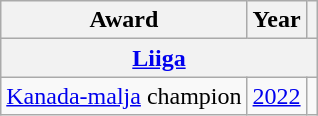<table class="wikitable">
<tr>
<th>Award</th>
<th>Year</th>
<th></th>
</tr>
<tr>
<th colspan="3"><a href='#'>Liiga</a></th>
</tr>
<tr>
<td><a href='#'>Kanada-malja</a> champion</td>
<td><a href='#'>2022</a></td>
<td></td>
</tr>
</table>
